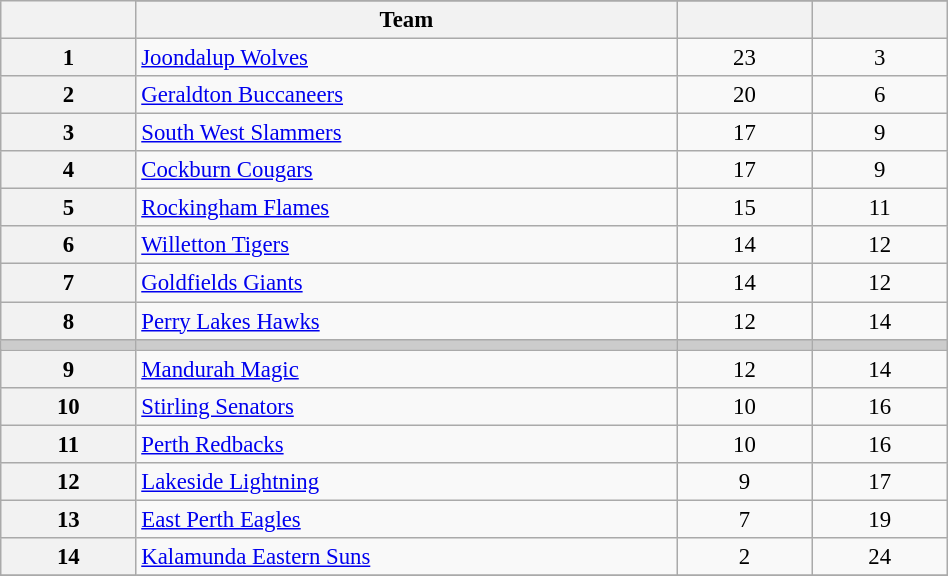<table class="wikitable" width="50%" style="font-size:95%; text-align:center">
<tr>
<th width="5%" rowspan=2></th>
</tr>
<tr>
<th width="20%">Team</th>
<th width="5%"></th>
<th width="5%"></th>
</tr>
<tr>
<th>1</th>
<td align=left><a href='#'>Joondalup Wolves</a></td>
<td>23</td>
<td>3</td>
</tr>
<tr>
<th>2</th>
<td align=left><a href='#'>Geraldton Buccaneers</a></td>
<td>20</td>
<td>6</td>
</tr>
<tr>
<th>3</th>
<td align=left><a href='#'>South West Slammers</a></td>
<td>17</td>
<td>9</td>
</tr>
<tr>
<th>4</th>
<td align=left><a href='#'>Cockburn Cougars</a></td>
<td>17</td>
<td>9</td>
</tr>
<tr>
<th>5</th>
<td align=left><a href='#'>Rockingham Flames</a></td>
<td>15</td>
<td>11</td>
</tr>
<tr>
<th>6</th>
<td align=left><a href='#'>Willetton Tigers</a></td>
<td>14</td>
<td>12</td>
</tr>
<tr>
<th>7</th>
<td align=left><a href='#'>Goldfields Giants</a></td>
<td>14</td>
<td>12</td>
</tr>
<tr>
<th>8</th>
<td align=left><a href='#'>Perry Lakes Hawks</a></td>
<td>12</td>
<td>14</td>
</tr>
<tr bgcolor="#cccccc">
<td></td>
<td></td>
<td></td>
<td></td>
</tr>
<tr>
<th>9</th>
<td align=left><a href='#'>Mandurah Magic</a></td>
<td>12</td>
<td>14</td>
</tr>
<tr>
<th>10</th>
<td align=left><a href='#'>Stirling Senators</a></td>
<td>10</td>
<td>16</td>
</tr>
<tr>
<th>11</th>
<td align=left><a href='#'>Perth Redbacks</a></td>
<td>10</td>
<td>16</td>
</tr>
<tr>
<th>12</th>
<td align=left><a href='#'>Lakeside Lightning</a></td>
<td>9</td>
<td>17</td>
</tr>
<tr>
<th>13</th>
<td align=left><a href='#'>East Perth Eagles</a></td>
<td>7</td>
<td>19</td>
</tr>
<tr>
<th>14</th>
<td align=left><a href='#'>Kalamunda Eastern Suns</a></td>
<td>2</td>
<td>24</td>
</tr>
<tr>
</tr>
</table>
